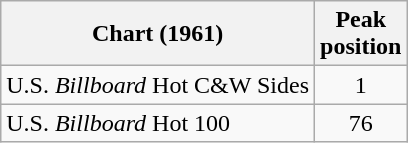<table class="wikitable sortable">
<tr>
<th>Chart (1961)</th>
<th>Peak<br>position</th>
</tr>
<tr>
<td>U.S. <em>Billboard</em> Hot C&W Sides</td>
<td align="center">1</td>
</tr>
<tr>
<td>U.S. <em>Billboard</em> Hot 100</td>
<td align="center">76</td>
</tr>
</table>
